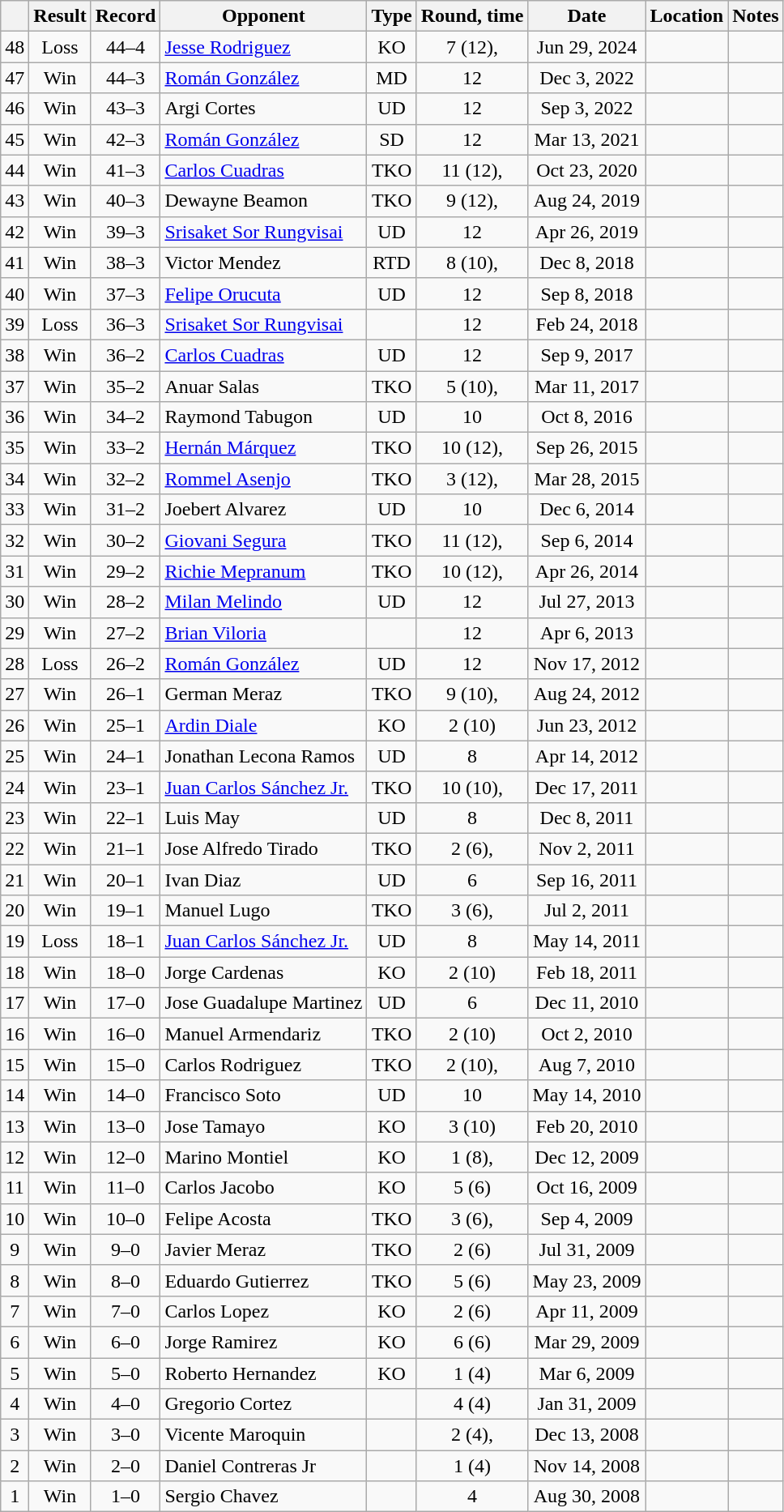<table class="wikitable" style="text-align:center">
<tr>
<th></th>
<th>Result</th>
<th>Record</th>
<th>Opponent</th>
<th>Type</th>
<th>Round, time</th>
<th>Date</th>
<th>Location</th>
<th>Notes</th>
</tr>
<tr>
<td>48</td>
<td>Loss</td>
<td>44–4</td>
<td align=left><a href='#'>Jesse Rodriguez</a></td>
<td>KO</td>
<td>7 (12), </td>
<td>Jun 29, 2024</td>
<td align=left></td>
<td align=left></td>
</tr>
<tr>
<td>47</td>
<td>Win</td>
<td>44–3</td>
<td align=left><a href='#'>Román González</a></td>
<td>MD</td>
<td>12</td>
<td>Dec 3, 2022</td>
<td align=left></td>
<td align=left></td>
</tr>
<tr>
<td>46</td>
<td>Win</td>
<td>43–3</td>
<td align=left>Argi Cortes</td>
<td>UD</td>
<td>12</td>
<td>Sep 3, 2022</td>
<td align=left></td>
<td align=left></td>
</tr>
<tr>
<td>45</td>
<td>Win</td>
<td>42–3</td>
<td align=left><a href='#'>Román González</a></td>
<td>SD</td>
<td>12</td>
<td>Mar 13, 2021</td>
<td align=left></td>
<td align=left></td>
</tr>
<tr>
<td>44</td>
<td>Win</td>
<td>41–3</td>
<td align=left><a href='#'>Carlos Cuadras</a></td>
<td>TKO</td>
<td>11 (12), </td>
<td>Oct 23, 2020</td>
<td align=left></td>
<td align=left></td>
</tr>
<tr>
<td>43</td>
<td>Win</td>
<td>40–3</td>
<td align=left>Dewayne Beamon</td>
<td>TKO</td>
<td>9 (12), </td>
<td>Aug 24, 2019</td>
<td align=left></td>
<td align=left></td>
</tr>
<tr>
<td>42</td>
<td>Win</td>
<td>39–3</td>
<td align=left><a href='#'>Srisaket Sor Rungvisai</a></td>
<td>UD</td>
<td>12</td>
<td>Apr 26, 2019</td>
<td align=left></td>
<td align=left></td>
</tr>
<tr>
<td>41</td>
<td>Win</td>
<td>38–3</td>
<td align=left>Victor Mendez</td>
<td>RTD</td>
<td>8 (10), </td>
<td>Dec 8, 2018</td>
<td align=left></td>
<td></td>
</tr>
<tr>
<td>40</td>
<td>Win</td>
<td>37–3</td>
<td align=left><a href='#'>Felipe Orucuta</a></td>
<td>UD</td>
<td>12</td>
<td>Sep 8, 2018</td>
<td align=left></td>
<td></td>
</tr>
<tr>
<td>39</td>
<td>Loss</td>
<td>36–3</td>
<td align=left><a href='#'>Srisaket Sor Rungvisai</a></td>
<td></td>
<td>12</td>
<td>Feb 24, 2018</td>
<td align=left></td>
<td align=left></td>
</tr>
<tr>
<td>38</td>
<td>Win</td>
<td>36–2</td>
<td align=left><a href='#'>Carlos Cuadras</a></td>
<td>UD</td>
<td>12</td>
<td>Sep 9, 2017</td>
<td align=left></td>
<td></td>
</tr>
<tr>
<td>37</td>
<td>Win</td>
<td>35–2</td>
<td align=left>Anuar Salas</td>
<td>TKO</td>
<td>5 (10), </td>
<td>Mar 11, 2017</td>
<td align=left></td>
<td></td>
</tr>
<tr>
<td>36</td>
<td>Win</td>
<td>34–2</td>
<td align=left>Raymond Tabugon</td>
<td>UD</td>
<td>10</td>
<td>Oct 8, 2016</td>
<td align=left></td>
<td></td>
</tr>
<tr>
<td>35</td>
<td>Win</td>
<td>33–2</td>
<td align=left><a href='#'>Hernán Márquez</a></td>
<td>TKO</td>
<td>10 (12), </td>
<td>Sep 26, 2015</td>
<td align=left></td>
<td align=left></td>
</tr>
<tr>
<td>34</td>
<td>Win</td>
<td>32–2</td>
<td align=left><a href='#'>Rommel Asenjo</a></td>
<td>TKO</td>
<td>3 (12), </td>
<td>Mar 28, 2015</td>
<td align=left></td>
<td align=left></td>
</tr>
<tr>
<td>33</td>
<td>Win</td>
<td>31–2</td>
<td align=left>Joebert Alvarez</td>
<td>UD</td>
<td>10</td>
<td>Dec 6, 2014</td>
<td align=left></td>
<td></td>
</tr>
<tr>
<td>32</td>
<td>Win</td>
<td>30–2</td>
<td align=left><a href='#'>Giovani Segura</a></td>
<td>TKO</td>
<td>11 (12), </td>
<td>Sep 6, 2014</td>
<td align=left></td>
<td align=left></td>
</tr>
<tr>
<td>31</td>
<td>Win</td>
<td>29–2</td>
<td align=left><a href='#'>Richie Mepranum</a></td>
<td>TKO</td>
<td>10 (12), </td>
<td>Apr 26, 2014</td>
<td align=left></td>
<td align=left></td>
</tr>
<tr>
<td>30</td>
<td>Win</td>
<td>28–2</td>
<td align=left><a href='#'>Milan Melindo</a></td>
<td>UD</td>
<td>12</td>
<td>Jul 27, 2013</td>
<td align=left></td>
<td align=left></td>
</tr>
<tr>
<td>29</td>
<td>Win</td>
<td>27–2</td>
<td align=left><a href='#'>Brian Viloria</a></td>
<td></td>
<td>12</td>
<td>Apr 6, 2013</td>
<td align=left></td>
<td align=left></td>
</tr>
<tr>
<td>28</td>
<td>Loss</td>
<td>26–2</td>
<td align=left><a href='#'>Román González</a></td>
<td>UD</td>
<td>12</td>
<td>Nov 17, 2012</td>
<td align=left></td>
<td align=left></td>
</tr>
<tr>
<td>27</td>
<td>Win</td>
<td>26–1</td>
<td align=left>German Meraz</td>
<td>TKO</td>
<td>9 (10), </td>
<td>Aug 24, 2012</td>
<td align=left></td>
<td></td>
</tr>
<tr>
<td>26</td>
<td>Win</td>
<td>25–1</td>
<td align=left><a href='#'>Ardin Diale</a></td>
<td>KO</td>
<td>2 (10)</td>
<td>Jun 23, 2012</td>
<td align=left></td>
<td></td>
</tr>
<tr>
<td>25</td>
<td>Win</td>
<td>24–1</td>
<td align=left>Jonathan Lecona Ramos</td>
<td>UD</td>
<td>8</td>
<td>Apr 14, 2012</td>
<td align=left></td>
<td></td>
</tr>
<tr>
<td>24</td>
<td>Win</td>
<td>23–1</td>
<td align=left><a href='#'>Juan Carlos Sánchez Jr.</a></td>
<td>TKO</td>
<td>10 (10), </td>
<td>Dec 17, 2011</td>
<td align=left></td>
<td></td>
</tr>
<tr>
<td>23</td>
<td>Win</td>
<td>22–1</td>
<td align=left>Luis May</td>
<td>UD</td>
<td>8</td>
<td>Dec 8, 2011</td>
<td align=left></td>
<td></td>
</tr>
<tr>
<td>22</td>
<td>Win</td>
<td>21–1</td>
<td align=left>Jose Alfredo Tirado</td>
<td>TKO</td>
<td>2 (6), </td>
<td>Nov 2, 2011</td>
<td align=left></td>
<td></td>
</tr>
<tr>
<td>21</td>
<td>Win</td>
<td>20–1</td>
<td align=left>Ivan Diaz</td>
<td>UD</td>
<td>6</td>
<td>Sep 16, 2011</td>
<td align=left></td>
<td></td>
</tr>
<tr>
<td>20</td>
<td>Win</td>
<td>19–1</td>
<td align=left>Manuel Lugo</td>
<td>TKO</td>
<td>3 (6), </td>
<td>Jul 2, 2011</td>
<td align=left></td>
<td></td>
</tr>
<tr>
<td>19</td>
<td>Loss</td>
<td>18–1</td>
<td align=left><a href='#'>Juan Carlos Sánchez Jr.</a></td>
<td>UD</td>
<td>8</td>
<td>May 14, 2011</td>
<td align=left></td>
<td></td>
</tr>
<tr>
<td>18</td>
<td>Win</td>
<td>18–0</td>
<td align=left>Jorge Cardenas</td>
<td>KO</td>
<td>2 (10)</td>
<td>Feb 18, 2011</td>
<td align=left></td>
<td></td>
</tr>
<tr>
<td>17</td>
<td>Win</td>
<td>17–0</td>
<td align=left>Jose Guadalupe Martinez</td>
<td>UD</td>
<td>6</td>
<td>Dec 11, 2010</td>
<td align=left></td>
<td></td>
</tr>
<tr>
<td>16</td>
<td>Win</td>
<td>16–0</td>
<td align=left>Manuel Armendariz</td>
<td>TKO</td>
<td>2 (10)</td>
<td>Oct 2, 2010</td>
<td align=left></td>
<td align=left></td>
</tr>
<tr>
<td>15</td>
<td>Win</td>
<td>15–0</td>
<td align=left>Carlos Rodriguez</td>
<td>TKO</td>
<td>2 (10), </td>
<td>Aug 7, 2010</td>
<td align=left></td>
<td></td>
</tr>
<tr>
<td>14</td>
<td>Win</td>
<td>14–0</td>
<td align=left>Francisco Soto</td>
<td>UD</td>
<td>10</td>
<td>May 14, 2010</td>
<td align=left></td>
<td></td>
</tr>
<tr>
<td>13</td>
<td>Win</td>
<td>13–0</td>
<td align=left>Jose Tamayo</td>
<td>KO</td>
<td>3 (10)</td>
<td>Feb 20, 2010</td>
<td align=left></td>
<td></td>
</tr>
<tr>
<td>12</td>
<td>Win</td>
<td>12–0</td>
<td align=left>Marino Montiel</td>
<td>KO</td>
<td>1 (8), </td>
<td>Dec 12, 2009</td>
<td align=left></td>
<td></td>
</tr>
<tr>
<td>11</td>
<td>Win</td>
<td>11–0</td>
<td align=left>Carlos Jacobo</td>
<td>KO</td>
<td>5 (6)</td>
<td>Oct 16, 2009</td>
<td align=left></td>
<td></td>
</tr>
<tr>
<td>10</td>
<td>Win</td>
<td>10–0</td>
<td align=left>Felipe Acosta</td>
<td>TKO</td>
<td>3 (6), </td>
<td>Sep 4, 2009</td>
<td align=left></td>
<td></td>
</tr>
<tr>
<td>9</td>
<td>Win</td>
<td>9–0</td>
<td align=left>Javier Meraz</td>
<td>TKO</td>
<td>2 (6)</td>
<td>Jul 31, 2009</td>
<td align=left></td>
<td></td>
</tr>
<tr>
<td>8</td>
<td>Win</td>
<td>8–0</td>
<td align=left>Eduardo Gutierrez</td>
<td>TKO</td>
<td>5 (6)</td>
<td>May 23, 2009</td>
<td align=left></td>
<td></td>
</tr>
<tr>
<td>7</td>
<td>Win</td>
<td>7–0</td>
<td align=left>Carlos Lopez</td>
<td>KO</td>
<td>2 (6)</td>
<td>Apr 11, 2009</td>
<td align=left></td>
<td></td>
</tr>
<tr>
<td>6</td>
<td>Win</td>
<td>6–0</td>
<td align=left>Jorge Ramirez</td>
<td>KO</td>
<td>6 (6)</td>
<td>Mar 29, 2009</td>
<td align=left></td>
<td></td>
</tr>
<tr>
<td>5</td>
<td>Win</td>
<td>5–0</td>
<td align=left>Roberto Hernandez</td>
<td>KO</td>
<td>1 (4)</td>
<td>Mar 6, 2009</td>
<td align=left></td>
<td></td>
</tr>
<tr>
<td>4</td>
<td>Win</td>
<td>4–0</td>
<td align=left>Gregorio Cortez</td>
<td></td>
<td>4 (4)</td>
<td>Jan 31, 2009</td>
<td align=left></td>
<td></td>
</tr>
<tr>
<td>3</td>
<td>Win</td>
<td>3–0</td>
<td align=left>Vicente Maroquin</td>
<td></td>
<td>2 (4), </td>
<td>Dec 13, 2008</td>
<td align=left></td>
<td></td>
</tr>
<tr>
<td>2</td>
<td>Win</td>
<td>2–0</td>
<td align=left>Daniel Contreras Jr</td>
<td></td>
<td>1 (4)</td>
<td>Nov 14, 2008</td>
<td align=left></td>
<td></td>
</tr>
<tr>
<td>1</td>
<td>Win</td>
<td>1–0</td>
<td align=left>Sergio Chavez</td>
<td></td>
<td>4</td>
<td>Aug 30, 2008</td>
<td align=left></td>
<td></td>
</tr>
</table>
